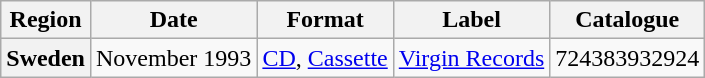<table class="wikitable plainrowheaders">
<tr>
<th scope="col">Region</th>
<th scope="col">Date</th>
<th scope="col">Format</th>
<th scope="col">Label</th>
<th scope="col">Catalogue</th>
</tr>
<tr>
<th scope="row">Sweden</th>
<td>November 1993</td>
<td><a href='#'>CD</a>, <a href='#'>Cassette</a></td>
<td><a href='#'>Virgin Records</a></td>
<td>724383932924</td>
</tr>
</table>
